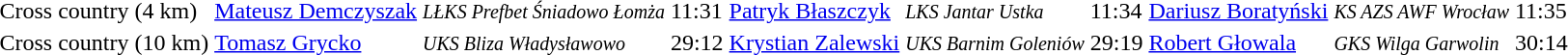<table>
<tr>
<td>Cross country (4 km)</td>
<td><a href='#'>Mateusz Demczyszak</a></td>
<td><small><em>LŁKS Prefbet Śniadowo Łomża</em></small></td>
<td>11:31</td>
<td><a href='#'>Patryk Błaszczyk</a></td>
<td><small><em>LKS Jantar Ustka</em></small></td>
<td>11:34</td>
<td><a href='#'>Dariusz Boratyński</a></td>
<td><small><em>KS AZS AWF Wrocław</em></small></td>
<td>11:35</td>
</tr>
<tr>
<td>Cross country (10 km)</td>
<td><a href='#'>Tomasz Grycko</a></td>
<td><small><em>UKS Bliza Władysławowo</em></small></td>
<td>29:12</td>
<td><a href='#'>Krystian Zalewski</a></td>
<td><small><em>UKS Barnim Goleniów</em></small></td>
<td>29:19</td>
<td><a href='#'>Robert Głowala</a></td>
<td><small><em>GKS Wilga Garwolin</em></small></td>
<td>30:14</td>
</tr>
</table>
